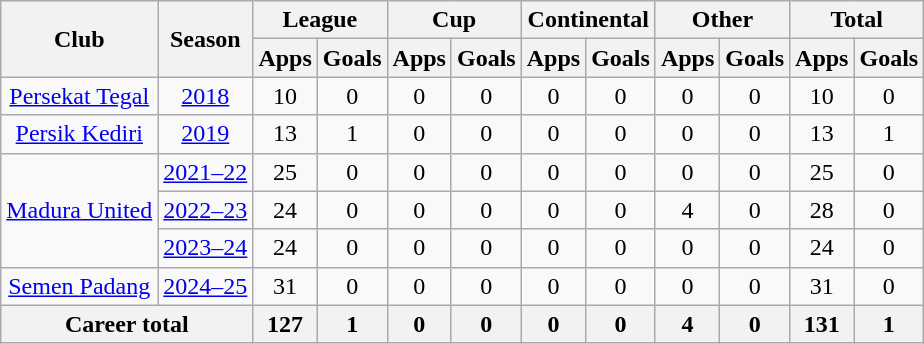<table class="wikitable" style="text-align: center">
<tr>
<th rowspan="2">Club</th>
<th rowspan="2">Season</th>
<th colspan="2">League</th>
<th colspan="2">Cup</th>
<th colspan="2">Continental</th>
<th colspan="2">Other</th>
<th colspan="2">Total</th>
</tr>
<tr>
<th>Apps</th>
<th>Goals</th>
<th>Apps</th>
<th>Goals</th>
<th>Apps</th>
<th>Goals</th>
<th>Apps</th>
<th>Goals</th>
<th>Apps</th>
<th>Goals</th>
</tr>
<tr>
<td rowspan="1"><a href='#'>Persekat Tegal</a></td>
<td><a href='#'>2018</a></td>
<td>10</td>
<td>0</td>
<td>0</td>
<td>0</td>
<td>0</td>
<td>0</td>
<td>0</td>
<td>0</td>
<td>10</td>
<td>0</td>
</tr>
<tr>
<td rowspan="1"><a href='#'>Persik Kediri</a></td>
<td><a href='#'>2019</a></td>
<td>13</td>
<td>1</td>
<td>0</td>
<td>0</td>
<td>0</td>
<td>0</td>
<td>0</td>
<td>0</td>
<td>13</td>
<td>1</td>
</tr>
<tr>
<td rowspan="3"><a href='#'>Madura United</a></td>
<td><a href='#'>2021–22</a></td>
<td>25</td>
<td>0</td>
<td>0</td>
<td>0</td>
<td>0</td>
<td>0</td>
<td>0</td>
<td>0</td>
<td>25</td>
<td>0</td>
</tr>
<tr>
<td><a href='#'>2022–23</a></td>
<td>24</td>
<td>0</td>
<td>0</td>
<td>0</td>
<td>0</td>
<td>0</td>
<td>4</td>
<td>0</td>
<td>28</td>
<td>0</td>
</tr>
<tr>
<td><a href='#'>2023–24</a></td>
<td>24</td>
<td>0</td>
<td>0</td>
<td>0</td>
<td>0</td>
<td>0</td>
<td>0</td>
<td>0</td>
<td>24</td>
<td>0</td>
</tr>
<tr>
<td><a href='#'>Semen Padang</a></td>
<td><a href='#'>2024–25</a></td>
<td>31</td>
<td>0</td>
<td>0</td>
<td>0</td>
<td>0</td>
<td>0</td>
<td>0</td>
<td>0</td>
<td>31</td>
<td>0</td>
</tr>
<tr>
<th colspan=2>Career total</th>
<th>127</th>
<th>1</th>
<th>0</th>
<th>0</th>
<th>0</th>
<th>0</th>
<th>4</th>
<th>0</th>
<th>131</th>
<th>1</th>
</tr>
</table>
